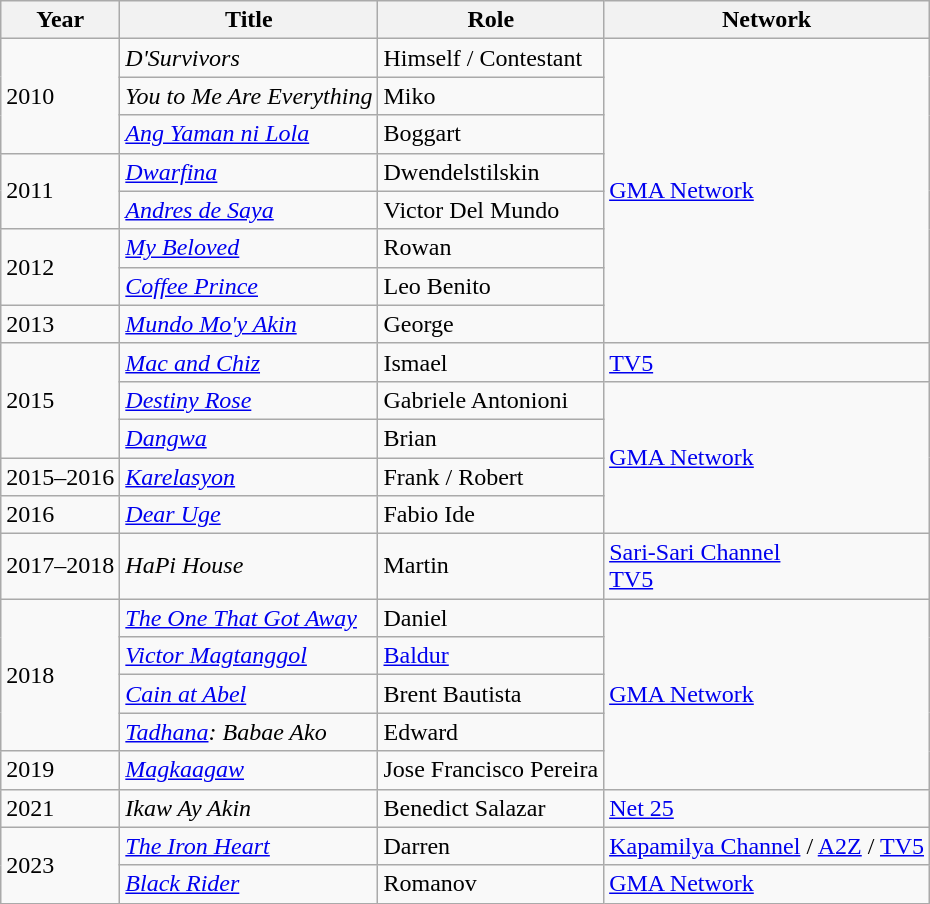<table class="wikitable sortable">
<tr>
<th>Year</th>
<th>Title</th>
<th>Role</th>
<th>Network</th>
</tr>
<tr>
<td rowspan="3">2010</td>
<td><em>D'Survivors</em></td>
<td>Himself / Contestant</td>
<td rowspan="8"><a href='#'>GMA Network</a></td>
</tr>
<tr>
<td><em>You to Me Are Everything</em></td>
<td>Miko</td>
</tr>
<tr>
<td><em><a href='#'>Ang Yaman ni Lola</a></em></td>
<td>Boggart</td>
</tr>
<tr>
<td rowspan="2">2011</td>
<td><em><a href='#'>Dwarfina</a></em></td>
<td>Dwendelstilskin</td>
</tr>
<tr>
<td><em><a href='#'>Andres de Saya</a></em></td>
<td>Victor Del Mundo</td>
</tr>
<tr>
<td rowspan="2">2012</td>
<td><em><a href='#'>My Beloved</a></em></td>
<td>Rowan</td>
</tr>
<tr>
<td><em><a href='#'>Coffee Prince</a></em></td>
<td>Leo Benito</td>
</tr>
<tr>
<td>2013</td>
<td><em><a href='#'>Mundo Mo'y Akin</a></em></td>
<td>George</td>
</tr>
<tr>
<td rowspan="3">2015</td>
<td><em><a href='#'>Mac and Chiz</a></em></td>
<td>Ismael</td>
<td><a href='#'>TV5</a></td>
</tr>
<tr>
<td><em><a href='#'>Destiny Rose</a></em></td>
<td>Gabriele Antonioni</td>
<td rowspan="4"><a href='#'>GMA Network</a></td>
</tr>
<tr>
<td><em><a href='#'>Dangwa</a></em></td>
<td>Brian</td>
</tr>
<tr>
<td>2015–2016</td>
<td><em><a href='#'>Karelasyon</a></em></td>
<td>Frank / Robert</td>
</tr>
<tr>
<td>2016</td>
<td><em><a href='#'>Dear Uge</a></em></td>
<td>Fabio Ide</td>
</tr>
<tr>
<td>2017–2018</td>
<td><em>HaPi House</em></td>
<td>Martin</td>
<td><a href='#'>Sari-Sari Channel</a> <br> <a href='#'>TV5</a></td>
</tr>
<tr>
<td rowspan="4">2018</td>
<td><em><a href='#'>The One That Got Away</a></em></td>
<td>Daniel</td>
<td rowspan="5"><a href='#'>GMA Network</a></td>
</tr>
<tr>
<td><em><a href='#'>Victor Magtanggol</a></em></td>
<td><a href='#'>Baldur</a></td>
</tr>
<tr>
<td><em><a href='#'>Cain at Abel</a></em></td>
<td>Brent Bautista</td>
</tr>
<tr>
<td><em><a href='#'>Tadhana</a>: Babae Ako</em></td>
<td>Edward</td>
</tr>
<tr>
<td>2019</td>
<td><em><a href='#'>Magkaagaw</a></em></td>
<td>Jose Francisco Pereira</td>
</tr>
<tr>
<td>2021</td>
<td><em>Ikaw Ay Akin</em></td>
<td>Benedict Salazar</td>
<td><a href='#'>Net 25</a></td>
</tr>
<tr>
<td rowspan="2">2023</td>
<td><em><a href='#'>The Iron Heart</a></em></td>
<td>Darren</td>
<td><a href='#'>Kapamilya Channel</a> / <a href='#'>A2Z</a> / <a href='#'>TV5</a></td>
</tr>
<tr>
<td><em><a href='#'>Black Rider</a></em></td>
<td>Romanov</td>
<td><a href='#'>GMA Network</a></td>
</tr>
</table>
